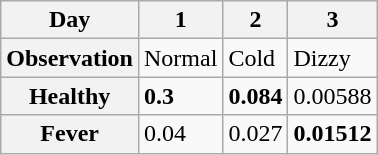<table class="wikitable">
<tr>
<th>Day</th>
<th>1</th>
<th>2</th>
<th>3</th>
</tr>
<tr>
<th>Observation</th>
<td>Normal</td>
<td>Cold</td>
<td>Dizzy</td>
</tr>
<tr>
<th>Healthy</th>
<td><strong>0.3</strong></td>
<td><strong>0.084</strong></td>
<td>0.00588</td>
</tr>
<tr>
<th>Fever</th>
<td>0.04</td>
<td>0.027</td>
<td><strong>0.01512</strong></td>
</tr>
</table>
